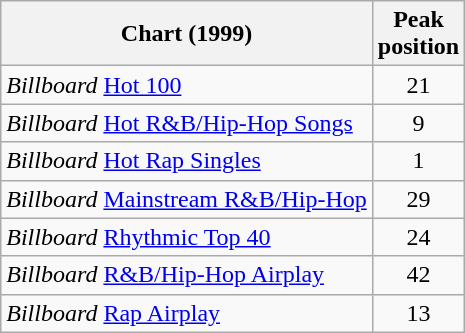<table class="wikitable">
<tr>
<th>Chart (1999)</th>
<th>Peak<br>position</th>
</tr>
<tr>
<td><em>Billboard</em> <a href='#'>Hot 100</a></td>
<td align="center">21</td>
</tr>
<tr>
<td><em>Billboard</em> <a href='#'>Hot R&B/Hip-Hop Songs</a></td>
<td align="center">9</td>
</tr>
<tr>
<td><em>Billboard</em> <a href='#'>Hot Rap Singles</a></td>
<td align="center">1</td>
</tr>
<tr>
<td><em>Billboard</em> <a href='#'>Mainstream R&B/Hip-Hop</a></td>
<td align="center">29</td>
</tr>
<tr>
<td><em>Billboard</em> <a href='#'>Rhythmic Top 40</a></td>
<td align="center">24</td>
</tr>
<tr>
<td><em>Billboard</em> <a href='#'>R&B/Hip-Hop Airplay</a></td>
<td align="center">42</td>
</tr>
<tr>
<td><em>Billboard</em> <a href='#'>Rap Airplay</a></td>
<td align="center">13</td>
</tr>
</table>
